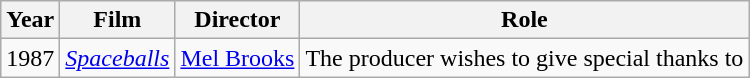<table class="wikitable">
<tr>
<th>Year</th>
<th>Film</th>
<th>Director</th>
<th>Role</th>
</tr>
<tr>
<td>1987</td>
<td><em><a href='#'>Spaceballs</a></em></td>
<td><a href='#'>Mel Brooks</a></td>
<td>The producer wishes to give special thanks to</td>
</tr>
</table>
